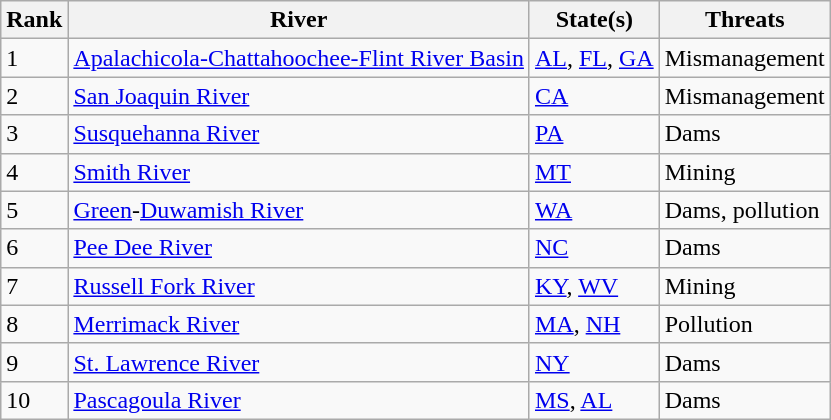<table class="wikitable sortable">
<tr>
<th>Rank</th>
<th>River</th>
<th>State(s)</th>
<th>Threats</th>
</tr>
<tr>
<td>1</td>
<td><a href='#'>Apalachicola-Chattahoochee-Flint River Basin</a></td>
<td><a href='#'>AL</a>, <a href='#'>FL</a>, <a href='#'>GA</a></td>
<td>Mismanagement</td>
</tr>
<tr>
<td>2</td>
<td><a href='#'>San Joaquin River</a></td>
<td><a href='#'>CA</a></td>
<td>Mismanagement</td>
</tr>
<tr>
<td>3</td>
<td><a href='#'>Susquehanna River</a></td>
<td><a href='#'>PA</a></td>
<td>Dams</td>
</tr>
<tr>
<td>4</td>
<td><a href='#'>Smith River</a></td>
<td><a href='#'>MT</a></td>
<td>Mining</td>
</tr>
<tr>
<td>5</td>
<td><a href='#'>Green</a>-<a href='#'>Duwamish River</a></td>
<td><a href='#'>WA</a></td>
<td>Dams, pollution</td>
</tr>
<tr>
<td>6</td>
<td><a href='#'>Pee Dee River</a></td>
<td><a href='#'>NC</a></td>
<td>Dams</td>
</tr>
<tr>
<td>7</td>
<td><a href='#'>Russell Fork River</a></td>
<td><a href='#'>KY</a>, <a href='#'>WV</a></td>
<td>Mining</td>
</tr>
<tr>
<td>8</td>
<td><a href='#'>Merrimack River</a></td>
<td><a href='#'>MA</a>, <a href='#'>NH</a></td>
<td>Pollution</td>
</tr>
<tr>
<td>9</td>
<td><a href='#'>St. Lawrence River</a></td>
<td><a href='#'>NY</a></td>
<td>Dams</td>
</tr>
<tr>
<td>10</td>
<td><a href='#'>Pascagoula River</a></td>
<td><a href='#'>MS</a>, <a href='#'>AL</a></td>
<td>Dams</td>
</tr>
</table>
